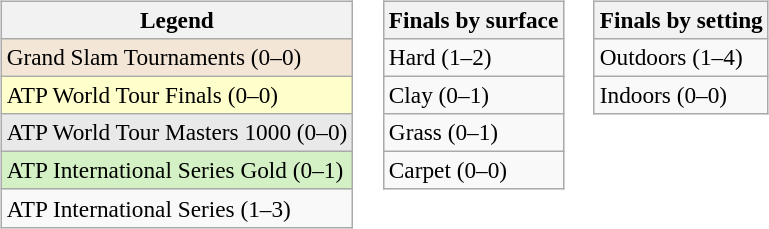<table>
<tr valign=top>
<td><br><table class=wikitable style=font-size:97%>
<tr>
<th>Legend</th>
</tr>
<tr style="background:#f3e6d7;">
<td>Grand Slam Tournaments (0–0)</td>
</tr>
<tr style="background:#ffc;">
<td>ATP World Tour Finals (0–0)</td>
</tr>
<tr style="background:#e9e9e9;">
<td>ATP World Tour Masters 1000 (0–0)</td>
</tr>
<tr style="background:#d4f1c5;">
<td>ATP International Series Gold (0–1)</td>
</tr>
<tr>
<td>ATP International Series (1–3)</td>
</tr>
</table>
</td>
<td><br><table class=wikitable style=font-size:97%>
<tr>
<th>Finals by surface</th>
</tr>
<tr>
<td>Hard (1–2)</td>
</tr>
<tr>
<td>Clay (0–1)</td>
</tr>
<tr>
<td>Grass (0–1)</td>
</tr>
<tr>
<td>Carpet (0–0)</td>
</tr>
</table>
</td>
<td><br><table class=wikitable style=font-size:97%>
<tr>
<th>Finals by setting</th>
</tr>
<tr>
<td>Outdoors (1–4)</td>
</tr>
<tr>
<td>Indoors (0–0)</td>
</tr>
</table>
</td>
</tr>
</table>
